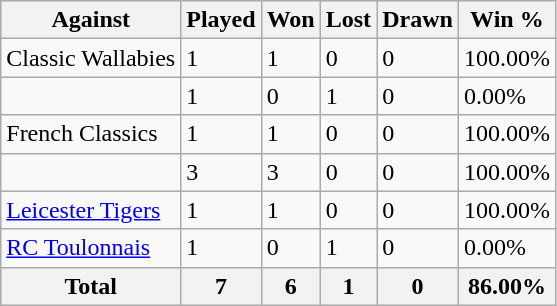<table class="sortable wikitable">
<tr>
<th>Against</th>
<th>Played</th>
<th>Won</th>
<th>Lost</th>
<th>Drawn</th>
<th>Win %</th>
</tr>
<tr>
<td> Classic Wallabies</td>
<td>1</td>
<td>1</td>
<td>0</td>
<td>0</td>
<td>100.00%</td>
</tr>
<tr>
<td></td>
<td>1</td>
<td>0</td>
<td>1</td>
<td>0</td>
<td>0.00%</td>
</tr>
<tr>
<td> French Classics</td>
<td>1</td>
<td>1</td>
<td>0</td>
<td>0</td>
<td>100.00%</td>
</tr>
<tr>
<td></td>
<td>3</td>
<td>3</td>
<td>0</td>
<td>0</td>
<td>100.00%</td>
</tr>
<tr>
<td> <a href='#'>Leicester Tigers</a></td>
<td>1</td>
<td>1</td>
<td>0</td>
<td>0</td>
<td>100.00%</td>
</tr>
<tr>
<td> <a href='#'>RC Toulonnais</a></td>
<td>1</td>
<td>0</td>
<td>1</td>
<td>0</td>
<td>0.00%</td>
</tr>
<tr>
<th>Total</th>
<th>7</th>
<th>6</th>
<th>1</th>
<th>0</th>
<th>86.00%</th>
</tr>
</table>
